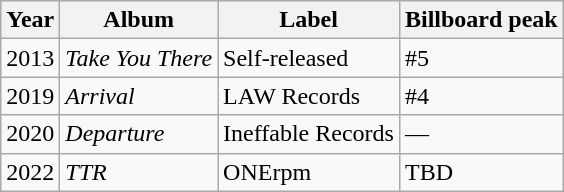<table class="wikitable">
<tr>
<th>Year</th>
<th>Album</th>
<th>Label</th>
<th>Billboard peak</th>
</tr>
<tr>
<td>2013</td>
<td><em>Take You There</em></td>
<td>Self-released</td>
<td>#5</td>
</tr>
<tr>
<td>2019</td>
<td><em>Arrival</em></td>
<td>LAW Records</td>
<td>#4</td>
</tr>
<tr>
<td>2020</td>
<td><em>Departure</em></td>
<td>Ineffable Records</td>
<td>—</td>
</tr>
<tr>
<td>2022</td>
<td><em>TTR</em></td>
<td>ONErpm</td>
<td>TBD</td>
</tr>
</table>
